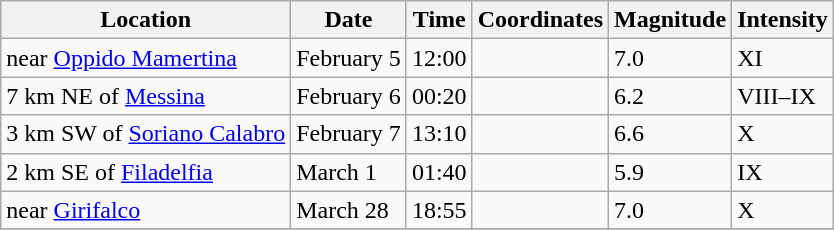<table class=wikitable>
<tr>
<th>Location</th>
<th>Date</th>
<th>Time</th>
<th>Coordinates</th>
<th>Magnitude</th>
<th>Intensity</th>
</tr>
<tr>
<td>near <a href='#'>Oppido Mamertina</a></td>
<td>February 5</td>
<td>12:00</td>
<td></td>
<td>7.0</td>
<td>XI</td>
</tr>
<tr>
<td>7 km NE of <a href='#'>Messina</a></td>
<td>February 6</td>
<td>00:20</td>
<td></td>
<td>6.2</td>
<td>VIII–IX</td>
</tr>
<tr>
<td>3 km SW of <a href='#'>Soriano Calabro</a></td>
<td>February 7</td>
<td>13:10</td>
<td></td>
<td>6.6</td>
<td>X</td>
</tr>
<tr>
<td>2 km SE of <a href='#'>Filadelfia</a></td>
<td>March 1</td>
<td>01:40</td>
<td></td>
<td>5.9</td>
<td>IX</td>
</tr>
<tr>
<td>near <a href='#'>Girifalco</a></td>
<td>March 28</td>
<td>18:55</td>
<td></td>
<td>7.0</td>
<td>X</td>
</tr>
<tr>
</tr>
</table>
